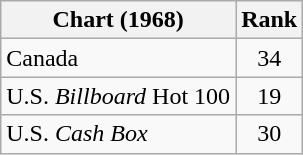<table class="wikitable sortable">
<tr>
<th align="left">Chart (1968)</th>
<th style="text-align:center;">Rank</th>
</tr>
<tr>
<td>Canada</td>
<td style="text-align:center;">34</td>
</tr>
<tr>
<td>U.S. <em>Billboard</em> Hot 100</td>
<td style="text-align:center;">19</td>
</tr>
<tr>
<td>U.S. <em>Cash Box</em></td>
<td style="text-align:center;">30</td>
</tr>
</table>
